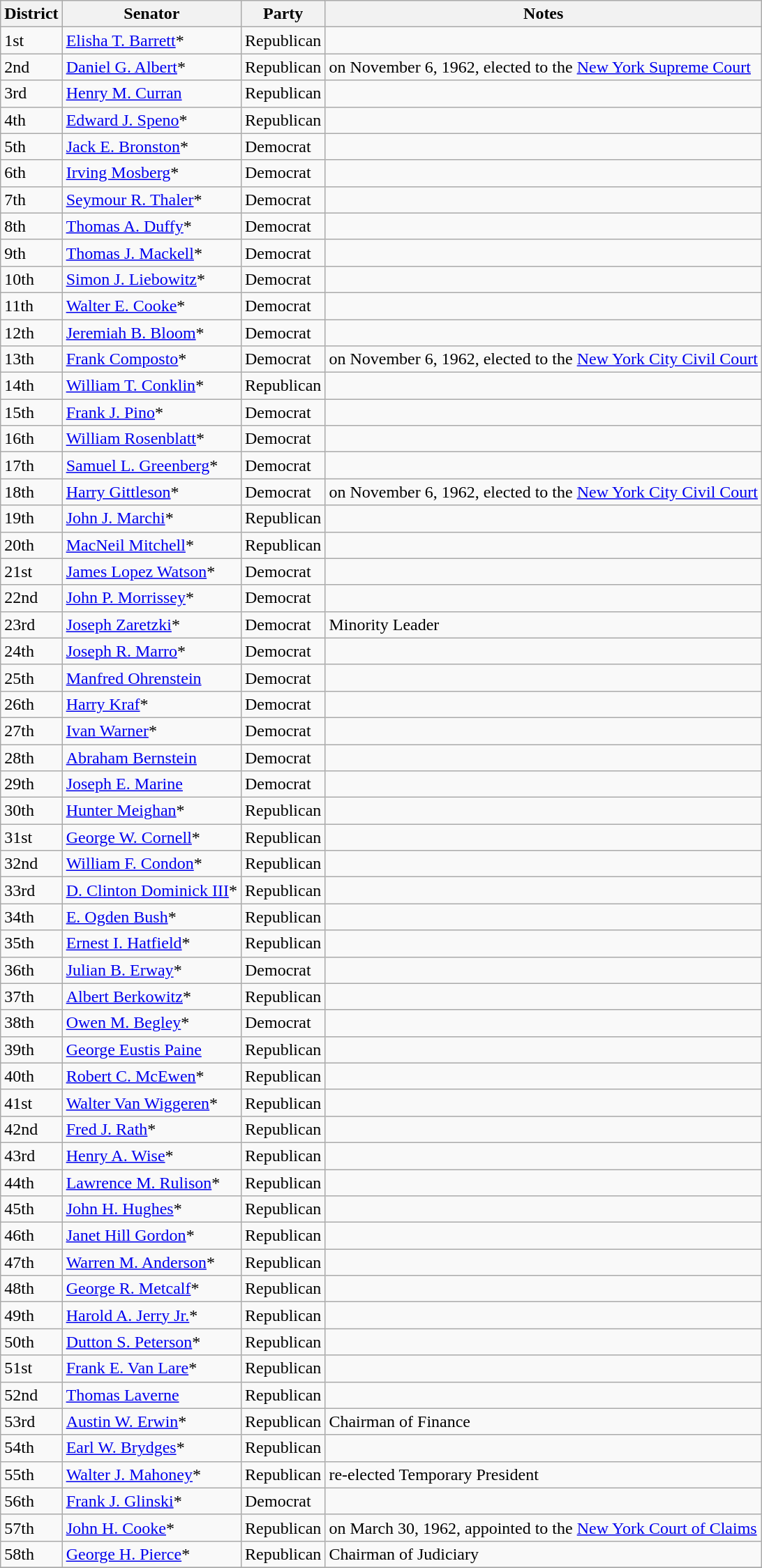<table class=wikitable>
<tr>
<th>District</th>
<th>Senator</th>
<th>Party</th>
<th>Notes</th>
</tr>
<tr>
<td>1st</td>
<td><a href='#'>Elisha T. Barrett</a>*</td>
<td>Republican</td>
<td></td>
</tr>
<tr>
<td>2nd</td>
<td><a href='#'>Daniel G. Albert</a>*</td>
<td>Republican</td>
<td>on November 6, 1962, elected to the <a href='#'>New York Supreme Court</a></td>
</tr>
<tr>
<td>3rd</td>
<td><a href='#'>Henry M. Curran</a></td>
<td>Republican</td>
<td></td>
</tr>
<tr>
<td>4th</td>
<td><a href='#'>Edward J. Speno</a>*</td>
<td>Republican</td>
<td></td>
</tr>
<tr>
<td>5th</td>
<td><a href='#'>Jack E. Bronston</a>*</td>
<td>Democrat</td>
<td></td>
</tr>
<tr>
<td>6th</td>
<td><a href='#'>Irving Mosberg</a>*</td>
<td>Democrat</td>
<td></td>
</tr>
<tr>
<td>7th</td>
<td><a href='#'>Seymour R. Thaler</a>*</td>
<td>Democrat</td>
<td></td>
</tr>
<tr>
<td>8th</td>
<td><a href='#'>Thomas A. Duffy</a>*</td>
<td>Democrat</td>
<td></td>
</tr>
<tr>
<td>9th</td>
<td><a href='#'>Thomas J. Mackell</a>*</td>
<td>Democrat</td>
<td></td>
</tr>
<tr>
<td>10th</td>
<td><a href='#'>Simon J. Liebowitz</a>*</td>
<td>Democrat</td>
<td></td>
</tr>
<tr>
<td>11th</td>
<td><a href='#'>Walter E. Cooke</a>*</td>
<td>Democrat</td>
<td></td>
</tr>
<tr>
<td>12th</td>
<td><a href='#'>Jeremiah B. Bloom</a>*</td>
<td>Democrat</td>
<td></td>
</tr>
<tr>
<td>13th</td>
<td><a href='#'>Frank Composto</a>*</td>
<td>Democrat</td>
<td>on November 6, 1962, elected to the <a href='#'>New York City Civil Court</a></td>
</tr>
<tr>
<td>14th</td>
<td><a href='#'>William T. Conklin</a>*</td>
<td>Republican</td>
<td></td>
</tr>
<tr>
<td>15th</td>
<td><a href='#'>Frank J. Pino</a>*</td>
<td>Democrat</td>
<td></td>
</tr>
<tr>
<td>16th</td>
<td><a href='#'>William Rosenblatt</a>*</td>
<td>Democrat</td>
<td></td>
</tr>
<tr>
<td>17th</td>
<td><a href='#'>Samuel L. Greenberg</a>*</td>
<td>Democrat</td>
<td></td>
</tr>
<tr>
<td>18th</td>
<td><a href='#'>Harry Gittleson</a>*</td>
<td>Democrat</td>
<td>on November 6, 1962, elected to the <a href='#'>New York City Civil Court</a></td>
</tr>
<tr>
<td>19th</td>
<td><a href='#'>John J. Marchi</a>*</td>
<td>Republican</td>
<td></td>
</tr>
<tr>
<td>20th</td>
<td><a href='#'>MacNeil Mitchell</a>*</td>
<td>Republican</td>
<td></td>
</tr>
<tr>
<td>21st</td>
<td><a href='#'>James Lopez Watson</a>*</td>
<td>Democrat</td>
<td></td>
</tr>
<tr>
<td>22nd</td>
<td><a href='#'>John P. Morrissey</a>*</td>
<td>Democrat</td>
<td></td>
</tr>
<tr>
<td>23rd</td>
<td><a href='#'>Joseph Zaretzki</a>*</td>
<td>Democrat</td>
<td>Minority Leader</td>
</tr>
<tr>
<td>24th</td>
<td><a href='#'>Joseph R. Marro</a>*</td>
<td>Democrat</td>
<td></td>
</tr>
<tr>
<td>25th</td>
<td><a href='#'>Manfred Ohrenstein</a></td>
<td>Democrat</td>
<td></td>
</tr>
<tr>
<td>26th</td>
<td><a href='#'>Harry Kraf</a>*</td>
<td>Democrat</td>
<td></td>
</tr>
<tr>
<td>27th</td>
<td><a href='#'>Ivan Warner</a>*</td>
<td>Democrat</td>
<td></td>
</tr>
<tr>
<td>28th</td>
<td><a href='#'>Abraham Bernstein</a></td>
<td>Democrat</td>
<td></td>
</tr>
<tr>
<td>29th</td>
<td><a href='#'>Joseph E. Marine</a></td>
<td>Democrat</td>
<td></td>
</tr>
<tr>
<td>30th</td>
<td><a href='#'>Hunter Meighan</a>*</td>
<td>Republican</td>
<td></td>
</tr>
<tr>
<td>31st</td>
<td><a href='#'>George W. Cornell</a>*</td>
<td>Republican</td>
<td></td>
</tr>
<tr>
<td>32nd</td>
<td><a href='#'>William F. Condon</a>*</td>
<td>Republican</td>
<td></td>
</tr>
<tr>
<td>33rd</td>
<td><a href='#'>D. Clinton Dominick III</a>*</td>
<td>Republican</td>
<td></td>
</tr>
<tr>
<td>34th</td>
<td><a href='#'>E. Ogden Bush</a>*</td>
<td>Republican</td>
<td></td>
</tr>
<tr>
<td>35th</td>
<td><a href='#'>Ernest I. Hatfield</a>*</td>
<td>Republican</td>
<td></td>
</tr>
<tr>
<td>36th</td>
<td><a href='#'>Julian B. Erway</a>*</td>
<td>Democrat</td>
<td></td>
</tr>
<tr>
<td>37th</td>
<td><a href='#'>Albert Berkowitz</a>*</td>
<td>Republican</td>
<td></td>
</tr>
<tr>
<td>38th</td>
<td><a href='#'>Owen M. Begley</a>*</td>
<td>Democrat</td>
<td></td>
</tr>
<tr>
<td>39th</td>
<td><a href='#'>George Eustis Paine</a></td>
<td>Republican</td>
<td></td>
</tr>
<tr>
<td>40th</td>
<td><a href='#'>Robert C. McEwen</a>*</td>
<td>Republican</td>
<td></td>
</tr>
<tr>
<td>41st</td>
<td><a href='#'>Walter Van Wiggeren</a>*</td>
<td>Republican</td>
<td></td>
</tr>
<tr>
<td>42nd</td>
<td><a href='#'>Fred J. Rath</a>*</td>
<td>Republican</td>
<td></td>
</tr>
<tr>
<td>43rd</td>
<td><a href='#'>Henry A. Wise</a>*</td>
<td>Republican</td>
<td></td>
</tr>
<tr>
<td>44th</td>
<td><a href='#'>Lawrence M. Rulison</a>*</td>
<td>Republican</td>
<td></td>
</tr>
<tr>
<td>45th</td>
<td><a href='#'>John H. Hughes</a>*</td>
<td>Republican</td>
<td></td>
</tr>
<tr>
<td>46th</td>
<td><a href='#'>Janet Hill Gordon</a>*</td>
<td>Republican</td>
<td></td>
</tr>
<tr>
<td>47th</td>
<td><a href='#'>Warren M. Anderson</a>*</td>
<td>Republican</td>
<td></td>
</tr>
<tr>
<td>48th</td>
<td><a href='#'>George R. Metcalf</a>*</td>
<td>Republican</td>
<td></td>
</tr>
<tr>
<td>49th</td>
<td><a href='#'>Harold A. Jerry Jr.</a>*</td>
<td>Republican</td>
<td></td>
</tr>
<tr>
<td>50th</td>
<td><a href='#'>Dutton S. Peterson</a>*</td>
<td>Republican</td>
<td></td>
</tr>
<tr>
<td>51st</td>
<td><a href='#'>Frank E. Van Lare</a>*</td>
<td>Republican</td>
<td></td>
</tr>
<tr>
<td>52nd</td>
<td><a href='#'>Thomas Laverne</a></td>
<td>Republican</td>
<td></td>
</tr>
<tr>
<td>53rd</td>
<td><a href='#'>Austin W. Erwin</a>*</td>
<td>Republican</td>
<td>Chairman of Finance</td>
</tr>
<tr>
<td>54th</td>
<td><a href='#'>Earl W. Brydges</a>*</td>
<td>Republican</td>
<td></td>
</tr>
<tr>
<td>55th</td>
<td><a href='#'>Walter J. Mahoney</a>*</td>
<td>Republican</td>
<td>re-elected Temporary President</td>
</tr>
<tr>
<td>56th</td>
<td><a href='#'>Frank J. Glinski</a>*</td>
<td>Democrat</td>
<td></td>
</tr>
<tr>
<td>57th</td>
<td><a href='#'>John H. Cooke</a>*</td>
<td>Republican</td>
<td>on March 30, 1962, appointed to the <a href='#'>New York Court of Claims</a></td>
</tr>
<tr>
<td>58th</td>
<td><a href='#'>George H. Pierce</a>*</td>
<td>Republican</td>
<td>Chairman of Judiciary</td>
</tr>
<tr>
</tr>
</table>
